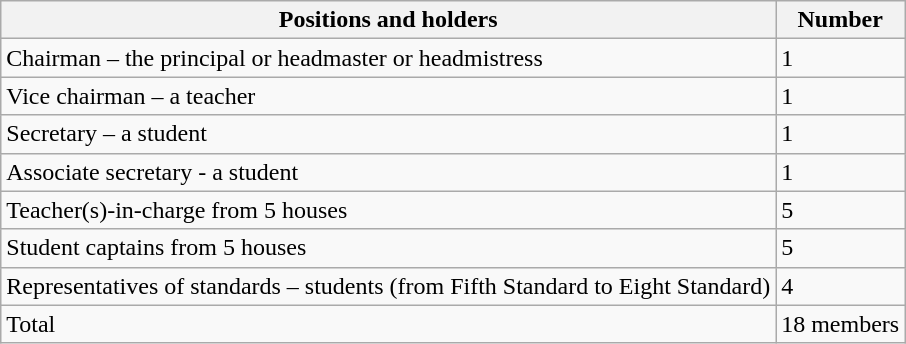<table class="wikitable sortable">
<tr>
<th>Positions and holders</th>
<th>Number</th>
</tr>
<tr>
<td>Chairman – the principal or headmaster or headmistress</td>
<td>1</td>
</tr>
<tr>
<td>Vice chairman – a teacher</td>
<td>1</td>
</tr>
<tr>
<td>Secretary – a student</td>
<td>1</td>
</tr>
<tr>
<td>Associate secretary - a student</td>
<td>1</td>
</tr>
<tr>
<td>Teacher(s)-in-charge from 5 houses</td>
<td>5</td>
</tr>
<tr>
<td>Student captains from 5 houses</td>
<td>5</td>
</tr>
<tr>
<td>Representatives of standards – students (from Fifth Standard to Eight Standard)</td>
<td>4</td>
</tr>
<tr>
<td>Total</td>
<td>18 members</td>
</tr>
</table>
